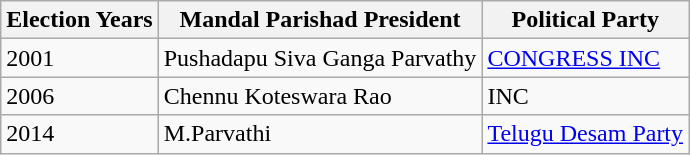<table class="wikitable">
<tr>
<th>Election Years</th>
<th>Mandal Parishad President</th>
<th>Political Party</th>
</tr>
<tr>
<td>2001</td>
<td>Pushadapu Siva Ganga Parvathy</td>
<td><a href='#'>CONGRESS INC</a></td>
</tr>
<tr>
<td>2006</td>
<td>Chennu Koteswara Rao</td>
<td>INC</td>
</tr>
<tr>
<td>2014</td>
<td>M.Parvathi</td>
<td><a href='#'>Telugu Desam Party</a></td>
</tr>
</table>
